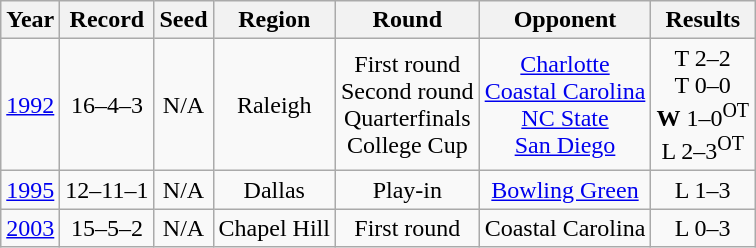<table class="wikitable" border="1">
<tr align="center">
<th>Year</th>
<th>Record</th>
<th>Seed</th>
<th>Region</th>
<th>Round</th>
<th>Opponent</th>
<th>Results</th>
</tr>
<tr align="center">
<td><a href='#'>1992</a></td>
<td>16–4–3</td>
<td>N/A</td>
<td>Raleigh</td>
<td>First round <br> Second round <br> Quarterfinals <br> College Cup</td>
<td><a href='#'>Charlotte</a> <br> <a href='#'>Coastal Carolina</a> <br> <a href='#'>NC State</a> <br> <a href='#'>San Diego</a></td>
<td>T 2–2  <br> T 0–0  <br> <strong>W</strong> 1–0<sup>OT</sup> <br> L 2–3<sup>OT</sup></td>
</tr>
<tr align="center">
<td><a href='#'>1995</a></td>
<td>12–11–1</td>
<td>N/A</td>
<td>Dallas</td>
<td>Play-in</td>
<td><a href='#'>Bowling Green</a></td>
<td>L 1–3</td>
</tr>
<tr align="center">
<td><a href='#'>2003</a></td>
<td>15–5–2</td>
<td>N/A</td>
<td>Chapel Hill</td>
<td>First round</td>
<td>Coastal Carolina</td>
<td>L 0–3</td>
</tr>
</table>
